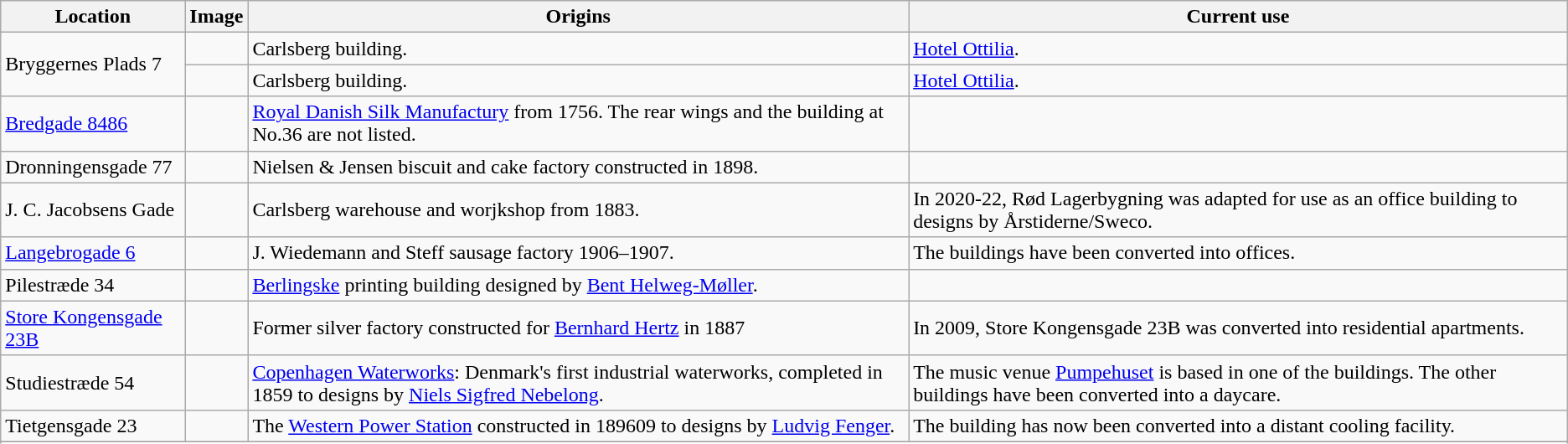<table class="wikitable sortable">
<tr>
<th>Location</th>
<th>Image</th>
<th>Origins</th>
<th>Current use</th>
</tr>
<tr>
<td rowspan="2">Bryggernes Plads 7</td>
<td></td>
<td>Carlsberg building.</td>
<td><a href='#'>Hotel Ottilia</a>.</td>
</tr>
<tr>
<td></td>
<td>Carlsberg building.</td>
<td><a href='#'>Hotel Ottilia</a>.</td>
</tr>
<tr>
<td><a href='#'>Bredgade 8486</a></td>
<td></td>
<td><a href='#'>Royal Danish Silk Manufactury</a> from 1756. The rear wings and the building at No.36 are not listed.</td>
</tr>
<tr>
<td>Dronningensgade 77</td>
<td></td>
<td>Nielsen & Jensen biscuit and cake factory constructed in 1898.</td>
<td></td>
</tr>
<tr>
<td>J. C. Jacobsens Gade</td>
<td></td>
<td>Carlsberg warehouse and worjkshop from 1883.</td>
<td>In 2020-22, Rød Lagerbygning was adapted for use as an office building to designs by Årstiderne/Sweco.</td>
</tr>
<tr>
<td><a href='#'>Langebrogade 6</a></td>
<td></td>
<td>J. Wiedemann and Steff sausage factory 1906–1907.</td>
<td>The buildings have been converted into offices.</td>
</tr>
<tr>
<td>Pilestræde 34</td>
<td></td>
<td><a href='#'>Berlingske</a> printing building designed by <a href='#'>Bent Helweg-Møller</a>.</td>
<td></td>
</tr>
<tr>
<td><a href='#'>Store Kongensgade 23B</a></td>
<td></td>
<td>Former silver factory constructed for <a href='#'>Bernhard Hertz</a> in 1887</td>
<td>In 2009, Store Kongensgade 23B was converted into residential apartments.</td>
</tr>
<tr>
<td>Studiestræde 54</td>
<td></td>
<td><a href='#'>Copenhagen Waterworks</a>: Denmark's first industrial waterworks, completed in 1859 to designs by <a href='#'>Niels Sigfred Nebelong</a>.</td>
<td>The music venue <a href='#'>Pumpehuset</a> is based in one of the buildings. The other buildings have been converted into a daycare.</td>
</tr>
<tr>
<td>Tietgensgade 23</td>
<td></td>
<td>The <a href='#'>Western Power Station</a> constructed in 189609 to designs by <a href='#'>Ludvig Fenger</a>.</td>
<td>The building has now been converted into a distant cooling facility.</td>
</tr>
<tr>
</tr>
<tr>
</tr>
</table>
